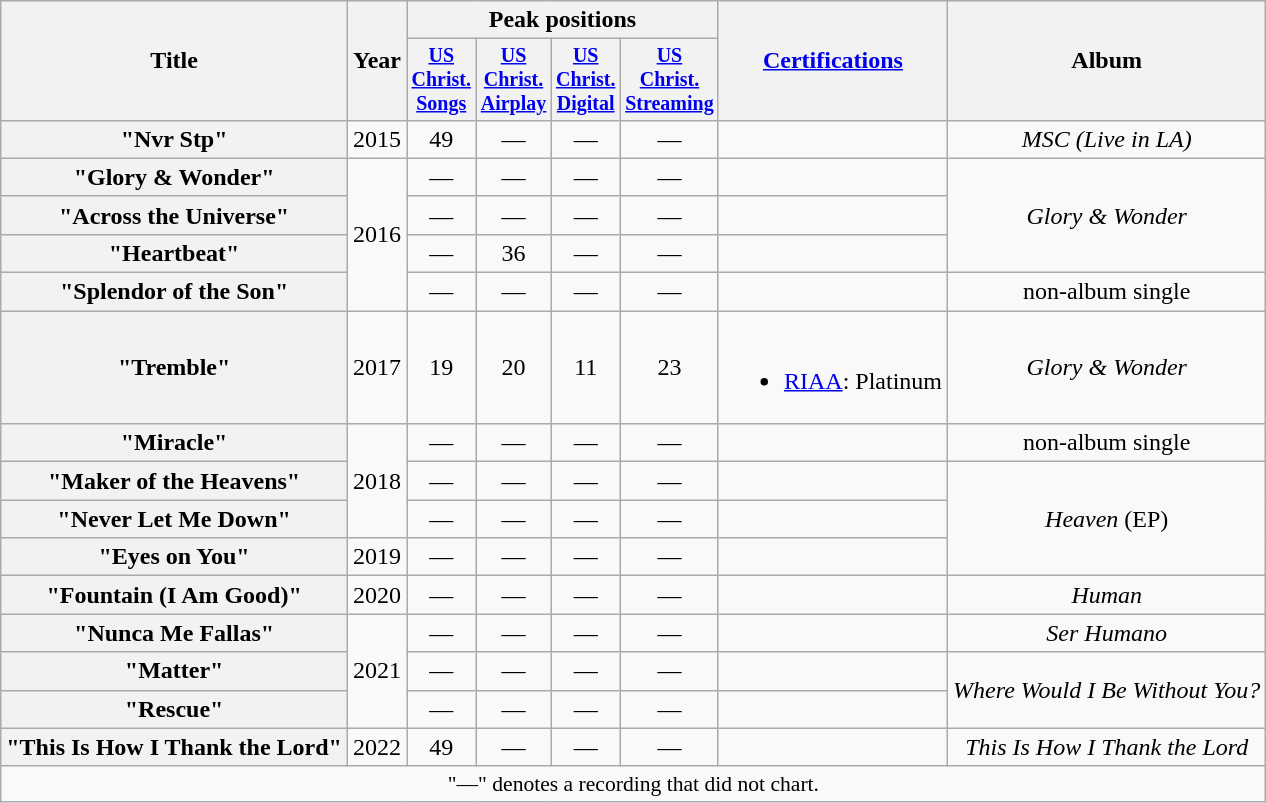<table class="wikitable plainrowheaders" style="text-align:center;">
<tr>
<th rowspan="2" width:200px;">Title</th>
<th rowspan="2" width:10px;">Year</th>
<th colspan="4">Peak positions</th>
<th rowspan="2"><a href='#'>Certifications</a></th>
<th rowspan="2">Album</th>
</tr>
<tr style="font-size:smaller;">
<th width="40"><a href='#'>US<br>Christ.<br>Songs</a><br></th>
<th width="40"><a href='#'>US<br>Christ.<br>Airplay</a><br></th>
<th width="40"><a href='#'>US<br>Christ.<br>Digital</a><br></th>
<th width="40"><a href='#'>US<br>Christ.<br>Streaming</a><br></th>
</tr>
<tr>
<th scope="row">"Nvr Stp"</th>
<td>2015</td>
<td>49</td>
<td>—</td>
<td>—</td>
<td>—</td>
<td></td>
<td><em>MSC (Live in LA)</em></td>
</tr>
<tr>
<th scope="row">"Glory & Wonder"</th>
<td rowspan="4">2016</td>
<td>—</td>
<td>—</td>
<td>—</td>
<td>—</td>
<td></td>
<td rowspan="3"><em>Glory & Wonder</em></td>
</tr>
<tr>
<th scope="row">"Across the Universe"</th>
<td>—</td>
<td>—</td>
<td>—</td>
<td>—</td>
<td></td>
</tr>
<tr>
<th scope="row">"Heartbeat"</th>
<td>—</td>
<td>36</td>
<td>—</td>
<td>—</td>
<td></td>
</tr>
<tr>
<th scope="row">"Splendor of the Son"</th>
<td>—</td>
<td>—</td>
<td>—</td>
<td>—</td>
<td></td>
<td>non-album single</td>
</tr>
<tr>
<th scope="row">"Tremble"</th>
<td>2017</td>
<td>19</td>
<td>20</td>
<td>11</td>
<td>23</td>
<td><br><ul><li><a href='#'>RIAA</a>: Platinum</li></ul></td>
<td><em>Glory & Wonder</em></td>
</tr>
<tr>
<th scope="row">"Miracle"</th>
<td rowspan="3">2018</td>
<td>—</td>
<td>—</td>
<td>—</td>
<td>—</td>
<td></td>
<td>non-album single</td>
</tr>
<tr>
<th scope="row">"Maker of the Heavens"</th>
<td>—</td>
<td>—</td>
<td>—</td>
<td>—</td>
<td></td>
<td rowspan="3"><em>Heaven</em> (EP)</td>
</tr>
<tr>
<th scope="row">"Never Let Me Down"</th>
<td>—</td>
<td>—</td>
<td>—</td>
<td>—</td>
<td></td>
</tr>
<tr>
<th scope="row">"Eyes on You"</th>
<td>2019</td>
<td>—</td>
<td>—</td>
<td>—</td>
<td>—</td>
<td></td>
</tr>
<tr>
<th scope="row">"Fountain (I Am Good)"</th>
<td>2020</td>
<td>—</td>
<td>—</td>
<td>—</td>
<td>—</td>
<td></td>
<td><em>Human</em></td>
</tr>
<tr>
<th scope="row">"Nunca Me Fallas"<br></th>
<td rowspan="3">2021</td>
<td>—</td>
<td>—</td>
<td>—</td>
<td>—</td>
<td></td>
<td><em>Ser Humano</em></td>
</tr>
<tr>
<th scope="row">"Matter"</th>
<td>—</td>
<td>—</td>
<td>—</td>
<td>—</td>
<td></td>
<td rowspan="2"><em>Where Would I Be Without You?</em><br></td>
</tr>
<tr>
<th scope="row">"Rescue"</th>
<td>—</td>
<td>—</td>
<td>—</td>
<td>—</td>
<td></td>
</tr>
<tr>
<th scope="row">"This Is How I Thank the Lord"</th>
<td>2022</td>
<td>49</td>
<td>—</td>
<td>—</td>
<td>—</td>
<td></td>
<td><em>This Is How I Thank the Lord</em></td>
</tr>
<tr>
<td colspan="8" style="font-size:90%">"—" denotes a recording that did not chart.</td>
</tr>
</table>
